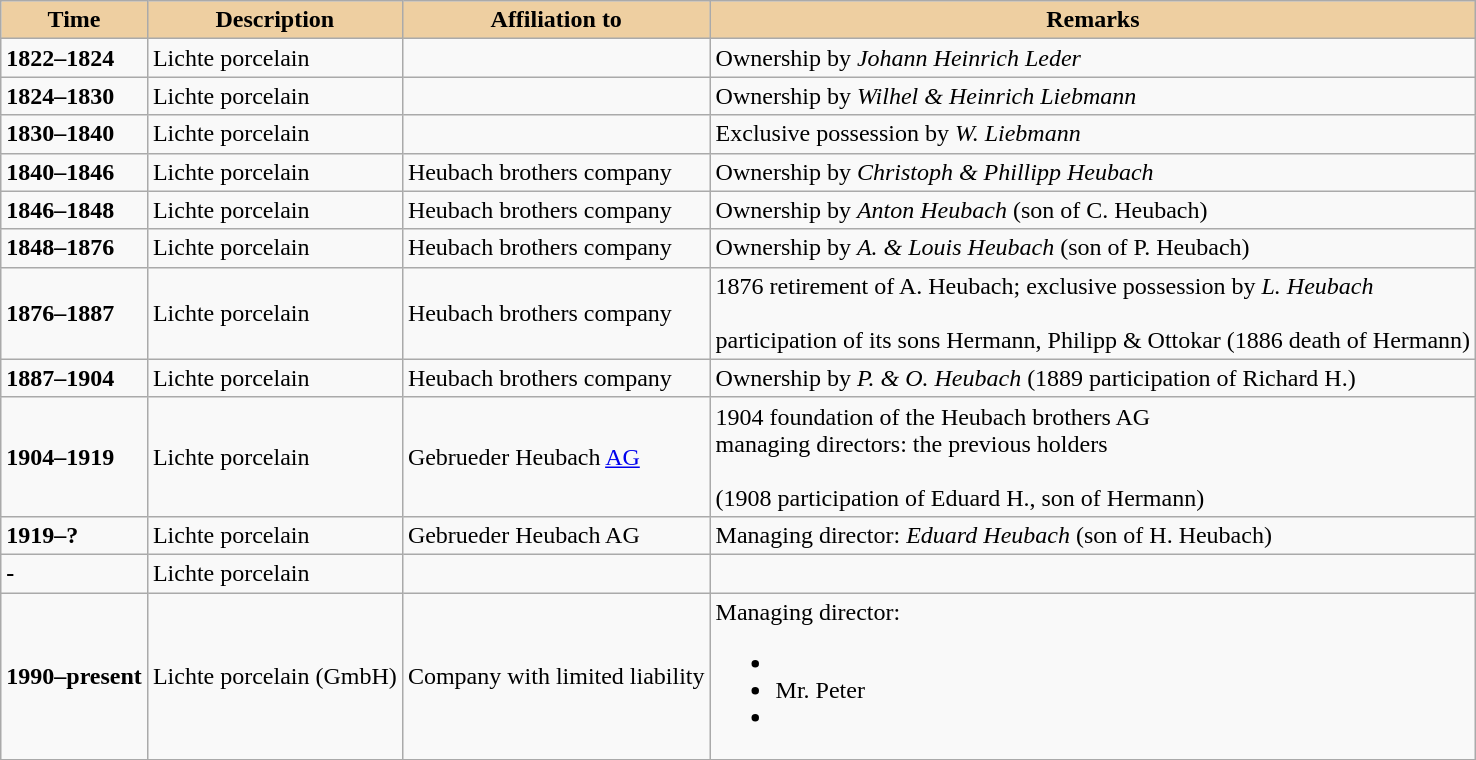<table class="wikitable">
<tr bgcolor="#EECFA1" align="center">
<td><strong> Time</strong></td>
<td><strong> Description </strong></td>
<td><strong> Affiliation to</strong></td>
<td><strong> Remarks</strong></td>
</tr>
<tr>
<td><strong>1822–1824</strong></td>
<td>Lichte porcelain</td>
<td></td>
<td>Ownership by <em>Johann Heinrich Leder</em></td>
</tr>
<tr>
<td><strong>1824–1830</strong></td>
<td>Lichte porcelain</td>
<td></td>
<td>Ownership by <em>Wilhel & Heinrich Liebmann</em></td>
</tr>
<tr>
<td><strong>1830–1840</strong></td>
<td>Lichte porcelain</td>
<td></td>
<td>Exclusive possession by <em>W. Liebmann</em></td>
</tr>
<tr>
<td><strong>1840–1846</strong></td>
<td>Lichte porcelain</td>
<td>Heubach brothers company</td>
<td>Ownership by <em>Christoph & Phillipp Heubach</em></td>
</tr>
<tr>
<td><strong>1846–1848</strong></td>
<td>Lichte porcelain</td>
<td>Heubach brothers company</td>
<td>Ownership by <em>Anton Heubach</em> (son of C. Heubach)</td>
</tr>
<tr>
<td><strong>1848–1876</strong></td>
<td>Lichte porcelain</td>
<td>Heubach brothers company</td>
<td>Ownership by <em>A. & Louis Heubach</em> (son of P. Heubach)</td>
</tr>
<tr>
<td><strong>1876–1887</strong></td>
<td>Lichte porcelain</td>
<td>Heubach brothers company</td>
<td>1876 retirement of A. Heubach; exclusive possession by <em>L. Heubach</em> <br><br>participation of its sons Hermann, Philipp & Ottokar (1886 death of Hermann)</td>
</tr>
<tr>
<td><strong>1887–1904</strong></td>
<td>Lichte porcelain</td>
<td>Heubach brothers company</td>
<td>Ownership by <em>P. & O. Heubach</em> (1889 participation of Richard H.)</td>
</tr>
<tr>
<td><strong>1904–1919</strong></td>
<td>Lichte porcelain</td>
<td>Gebrueder Heubach <a href='#'>AG</a></td>
<td>1904 foundation of the Heubach brothers AG<br>managing directors: the previous holders<br><br>(1908 participation of Eduard H., son of Hermann)</td>
</tr>
<tr>
<td><strong>1919–?</strong></td>
<td>Lichte porcelain</td>
<td>Gebrueder Heubach AG</td>
<td>Managing director: <em>Eduard Heubach</em> (son of H. Heubach)</td>
</tr>
<tr>
<td><strong> -</strong></td>
<td>Lichte porcelain</td>
<td></td>
<td></td>
</tr>
<tr>
<td><strong> 1990–present</strong></td>
<td>Lichte porcelain (GmbH)</td>
<td>Company with limited liability</td>
<td>Managing director:<br><ul><li></li><li>Mr. Peter</li><li></li></ul></td>
</tr>
<tr>
</tr>
</table>
